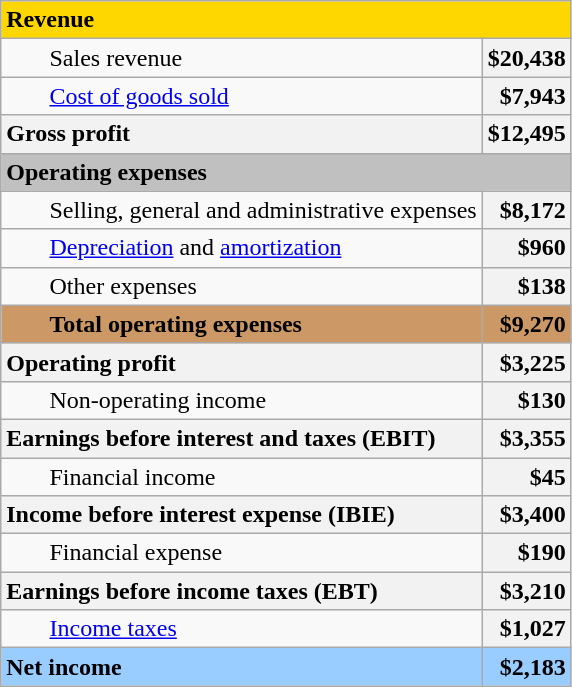<table class="wikitable">
<tr>
<th style="text-align:left;background-color:#ffd700;" colspan="2">Revenue</th>
</tr>
<tr>
<td style="padding-left:2.0em;">Sales revenue</td>
<th style="text-align:right;">$20,438</th>
</tr>
<tr>
<td style="padding-left:2.0em;"><a href='#'>Cost of goods sold</a></td>
<th style="text-align:right;">$7,943</th>
</tr>
<tr>
<th style="text-align:left;">Gross profit</th>
<th style="text-align:right;">$12,495</th>
</tr>
<tr>
<th style="text-align:left;background-color:#c0c0c0;" colspan="2">Operating expenses</th>
</tr>
<tr>
<td style="padding-left:2.0em;">Selling, general and administrative expenses</td>
<th style="text-align:right;">$8,172</th>
</tr>
<tr>
<td style="padding-left:2.0em;"><a href='#'>Depreciation</a> and <a href='#'>amortization</a></td>
<th style="text-align:right;">$960</th>
</tr>
<tr>
<td style="padding-left:2.0em;">Other expenses</td>
<th style="text-align:right;">$138</th>
</tr>
<tr>
<td style="background-color:#cc9966; font-weight:bold;padding-left:2.0em;text-align:left;">Total operating expenses</td>
<td style="background-color:#cc9966; font-weight:bold;text-align:right;">$9,270</td>
</tr>
<tr>
<th style="text-align:left;">Operating profit</th>
<th style="text-align:right;">$3,225</th>
</tr>
<tr>
<td style="padding-left:2.0em;">Non-operating income</td>
<th style="text-align:right;">$130</th>
</tr>
<tr>
<th style="text-align:left;">Earnings before interest and taxes (EBIT)</th>
<th style="text-align:right;">$3,355</th>
</tr>
<tr>
<td style="padding-left:2.0em;">Financial income</td>
<th style="text-align:right;">$45</th>
</tr>
<tr>
<th style="text-align:left;">Income before interest expense (IBIE)</th>
<th style="text-align:right;">$3,400</th>
</tr>
<tr>
<td style="padding-left:2.0em;">Financial expense</td>
<th style="text-align:right;">$190</th>
</tr>
<tr>
<th style="text-align:left;">Earnings before income taxes (EBT)</th>
<th style="text-align:right;">$3,210</th>
</tr>
<tr>
<td style="padding-left:2.0em;"><a href='#'>Income taxes</a></td>
<th style="text-align:right;">$1,027</th>
</tr>
<tr>
<th style="background-color:#9acdff;text-align:left;">Net income</th>
<th style="background-color:#9acdff;text-align:right;">$2,183</th>
</tr>
</table>
